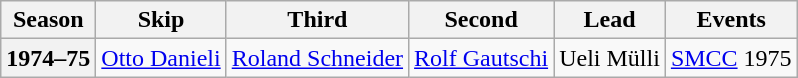<table class="wikitable">
<tr>
<th scope="col">Season</th>
<th scope="col">Skip</th>
<th scope="col">Third</th>
<th scope="col">Second</th>
<th scope="col">Lead</th>
<th scope="col">Events</th>
</tr>
<tr>
<th scope="row">1974–75</th>
<td><a href='#'>Otto Danieli</a></td>
<td><a href='#'>Roland Schneider</a></td>
<td><a href='#'>Rolf Gautschi</a></td>
<td>Ueli Mülli</td>
<td><a href='#'>SMCC</a> 1975 <br> </td>
</tr>
</table>
